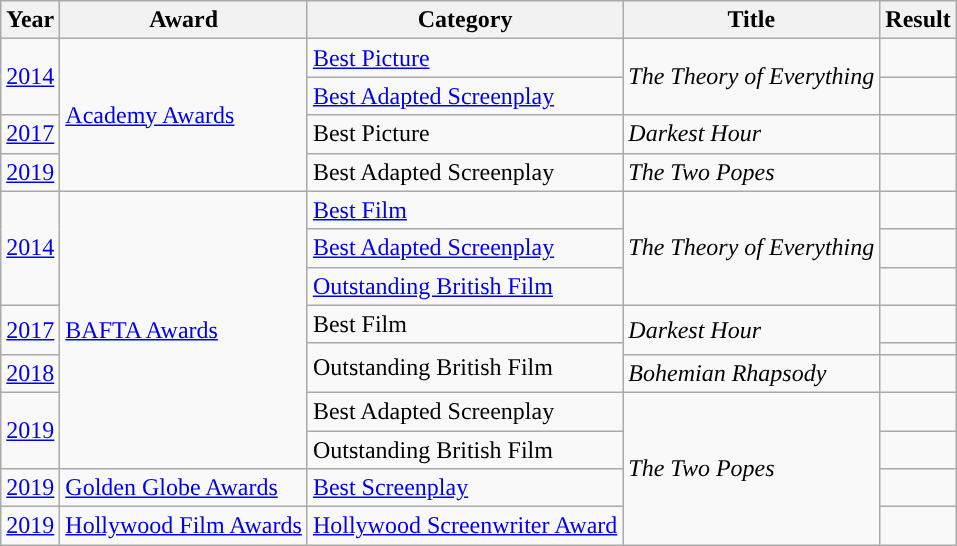<table class="wikitable">
<tr>
<th>Year</th>
<th>Award</th>
<th>Category</th>
<th>Title</th>
<th>Result</th>
</tr>
<tr>
<td rowspan=2><a href='#'>2014</a></td>
<td rowspan=4><a href='#'>Academy Awards</a></td>
<td><a href='#'>Best Picture</a></td>
<td rowspan=2><em>The Theory of Everything</em></td>
<td></td>
</tr>
<tr>
<td><a href='#'>Best Adapted Screenplay</a></td>
<td></td>
</tr>
<tr>
<td><a href='#'>2017</a></td>
<td>Best Picture</td>
<td><em>Darkest Hour</em></td>
<td></td>
</tr>
<tr>
<td><a href='#'>2019</a></td>
<td>Best Adapted Screenplay</td>
<td><em>The Two Popes</em></td>
<td></td>
</tr>
<tr>
<td rowspan=3><a href='#'>2014</a></td>
<td rowspan=8><a href='#'>BAFTA Awards</a></td>
<td><a href='#'>Best Film</a></td>
<td rowspan=3><em>The Theory of Everything</em></td>
<td></td>
</tr>
<tr>
<td><a href='#'>Best Adapted Screenplay</a></td>
<td></td>
</tr>
<tr>
<td><a href='#'>Outstanding British Film</a></td>
<td></td>
</tr>
<tr>
<td rowspan=2><a href='#'>2017</a></td>
<td>Best Film</td>
<td rowspan=2><em>Darkest Hour</em></td>
<td></td>
</tr>
<tr>
<td rowspan=2>Outstanding British Film</td>
<td></td>
</tr>
<tr>
<td><a href='#'>2018</a></td>
<td><em>Bohemian Rhapsody</em></td>
<td></td>
</tr>
<tr>
<td rowspan=2><a href='#'>2019</a></td>
<td>Best Adapted Screenplay</td>
<td rowspan=4><em>The Two Popes</em></td>
<td></td>
</tr>
<tr>
<td>Outstanding British Film</td>
<td></td>
</tr>
<tr>
<td><a href='#'>2019</a></td>
<td><a href='#'>Golden Globe Awards</a></td>
<td><a href='#'>Best Screenplay</a></td>
<td></td>
</tr>
<tr>
<td rowspan=2><a href='#'>2019</a></td>
<td><a href='#'>Hollywood Film Awards</a></td>
<td><a href='#'>Hollywood Screenwriter Award</a></td>
<td></td>
</tr>
</table>
